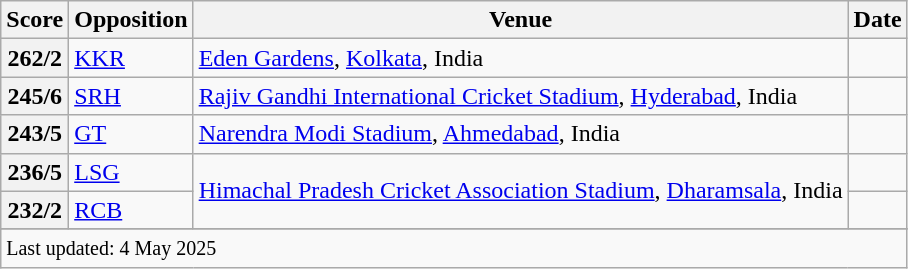<table class="wikitable">
<tr>
<th><strong>Score</strong></th>
<th><strong>Opposition</strong></th>
<th><strong>Venue</strong></th>
<th><strong>Date</strong></th>
</tr>
<tr>
<th>262/2</th>
<td><a href='#'>KKR</a></td>
<td><a href='#'>Eden Gardens</a>, <a href='#'>Kolkata</a>, India</td>
<td></td>
</tr>
<tr>
<th>245/6</th>
<td><a href='#'>SRH</a></td>
<td><a href='#'>Rajiv Gandhi International Cricket Stadium</a>, <a href='#'>Hyderabad</a>, India</td>
<td></td>
</tr>
<tr>
<th>243/5</th>
<td><a href='#'>GT</a></td>
<td><a href='#'>Narendra Modi Stadium</a>, <a href='#'>Ahmedabad</a>, India</td>
<td></td>
</tr>
<tr>
<th>236/5</th>
<td><a href='#'>LSG</a></td>
<td rowspan=2><a href='#'>Himachal Pradesh Cricket Association Stadium</a>, <a href='#'>Dharamsala</a>, India</td>
<td></td>
</tr>
<tr>
<th>232/2</th>
<td><a href='#'>RCB</a></td>
<td></td>
</tr>
<tr>
</tr>
<tr class=sortbottom>
<td colspan="4"><small>Last updated: 4 May 2025</small></td>
</tr>
</table>
